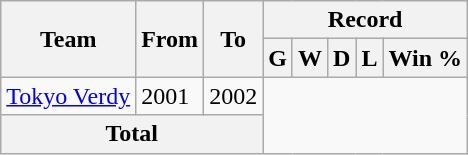<table class="wikitable" style="text-align: center">
<tr>
<th rowspan="2">Team</th>
<th rowspan="2">From</th>
<th rowspan="2">To</th>
<th colspan="5">Record</th>
</tr>
<tr>
<th>G</th>
<th>W</th>
<th>D</th>
<th>L</th>
<th>Win %</th>
</tr>
<tr>
<td align="left"><a href='#'>Tokyo Verdy</a></td>
<td align="left">2001</td>
<td align="left">2002<br></td>
</tr>
<tr>
<th colspan="3">Total<br></th>
</tr>
</table>
